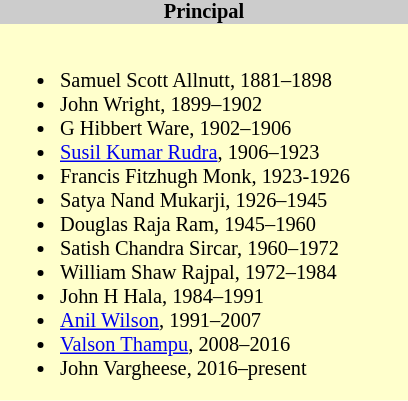<table class="toccolours" style="float: right; margin-left: 1em; font-size: 85%; background:#ffffcc; color:black; width:20em; max-width: 25%;" cellspacing="0" cellpadding="0">
<tr>
<th style="background-color:#cccccc;">Principal</th>
</tr>
<tr>
<td style="text-align: left;"><br><ul><li>Samuel Scott Allnutt, 1881–1898</li><li>John Wright, 1899–1902</li><li>G Hibbert Ware, 1902–1906</li><li><a href='#'>Susil Kumar Rudra</a>, 1906–1923</li><li>Francis Fitzhugh Monk, 1923-1926</li><li>Satya Nand Mukarji, 1926–1945</li><li>Douglas Raja Ram, 1945–1960</li><li>Satish Chandra Sircar, 1960–1972</li><li>William Shaw Rajpal, 1972–1984</li><li>John H Hala, 1984–1991</li><li><a href='#'>Anil Wilson</a>, 1991–2007</li><li><a href='#'>Valson Thampu</a>, 2008–2016</li><li>John Vargheese, 2016–present</li></ul></td>
</tr>
</table>
